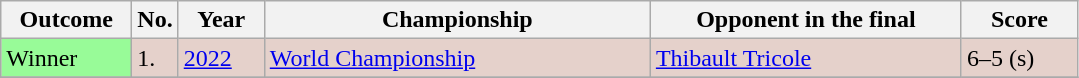<table class="sortable wikitable">
<tr>
<th width="80">Outcome</th>
<th width="20">No.</th>
<th width="50">Year</th>
<th style="width:250px;">Championship</th>
<th style="width:200px;">Opponent in the final</th>
<th width="70">Score</th>
</tr>
<tr style="background:#e5d1cb;">
<td style="background:#98FB98">Winner</td>
<td>1.</td>
<td><a href='#'>2022</a></td>
<td><a href='#'>World Championship</a></td>
<td> <a href='#'>Thibault Tricole</a></td>
<td style="background:#e5d1cb;">6–5 (s)</td>
</tr>
<tr style="background:#d0f0c0;">
</tr>
</table>
